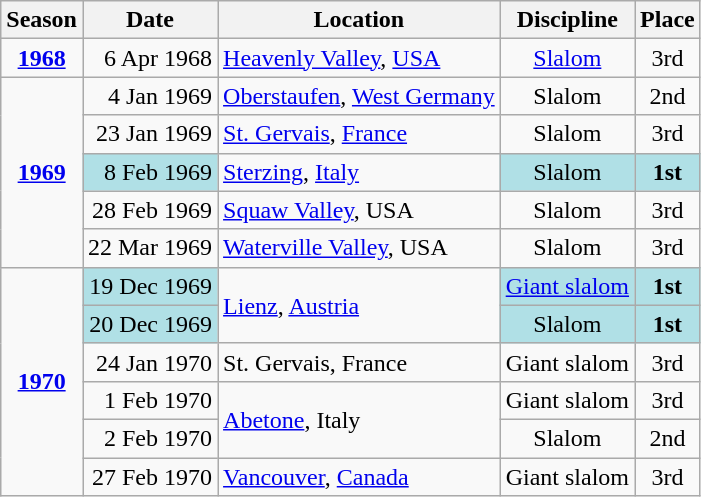<table class="wikitable">
<tr>
<th>Season</th>
<th>Date</th>
<th>Location</th>
<th>Discipline</th>
<th>Place</th>
</tr>
<tr>
<td align=center><strong><a href='#'>1968</a></strong></td>
<td align=right>6 Apr 1968</td>
<td> <a href='#'>Heavenly Valley</a>, <a href='#'>USA</a></td>
<td align=center><a href='#'>Slalom</a></td>
<td align=center>3rd</td>
</tr>
<tr>
<td align=center rowspan=5><strong><a href='#'>1969</a></strong></td>
<td align=right>4 Jan 1969</td>
<td> <a href='#'>Oberstaufen</a>, <a href='#'>West Germany</a></td>
<td align=center>Slalom</td>
<td align=center>2nd</td>
</tr>
<tr>
<td align=right>23 Jan 1969</td>
<td> <a href='#'>St. Gervais</a>, <a href='#'>France</a></td>
<td align=center>Slalom</td>
<td align=center>3rd</td>
</tr>
<tr>
<td align=right bgcolor="#BOEOE6">8 Feb 1969</td>
<td> <a href='#'>Sterzing</a>, <a href='#'>Italy</a></td>
<td align=center bgcolor="#BOEOE6">Slalom</td>
<td align=center bgcolor="#BOEOE6"><strong>1st</strong></td>
</tr>
<tr>
<td align=right>28 Feb 1969</td>
<td> <a href='#'>Squaw Valley</a>, USA</td>
<td align=center>Slalom</td>
<td align=center>3rd</td>
</tr>
<tr>
<td align=right>22 Mar 1969</td>
<td> <a href='#'>Waterville Valley</a>, USA</td>
<td align=center>Slalom</td>
<td align=center>3rd</td>
</tr>
<tr>
<td align=center rowspan=6><strong><a href='#'>1970</a></strong></td>
<td align=right bgcolor="#BOEOE6">19 Dec 1969</td>
<td rowspan=2> <a href='#'>Lienz</a>, <a href='#'>Austria</a></td>
<td align=center bgcolor="#BOEOE6"><a href='#'>Giant slalom</a></td>
<td align=center bgcolor="#BOEOE6"><strong>1st</strong></td>
</tr>
<tr>
<td align=right bgcolor="#BOEOE6">20 Dec 1969</td>
<td align=center bgcolor="#BOEOE6">Slalom</td>
<td align=center bgcolor="#BOEOE6"><strong>1st</strong></td>
</tr>
<tr>
<td align=right>24 Jan 1970</td>
<td> St. Gervais, France</td>
<td align=center>Giant slalom</td>
<td align=center>3rd</td>
</tr>
<tr>
<td align=right>1 Feb 1970</td>
<td rowspan=2> <a href='#'>Abetone</a>, Italy</td>
<td align=center>Giant slalom</td>
<td align=center>3rd</td>
</tr>
<tr>
<td align=right>2 Feb 1970</td>
<td align=center>Slalom</td>
<td align=center>2nd</td>
</tr>
<tr>
<td align=right>27 Feb 1970</td>
<td> <a href='#'>Vancouver</a>, <a href='#'>Canada</a></td>
<td align=center>Giant slalom</td>
<td align=center>3rd</td>
</tr>
</table>
